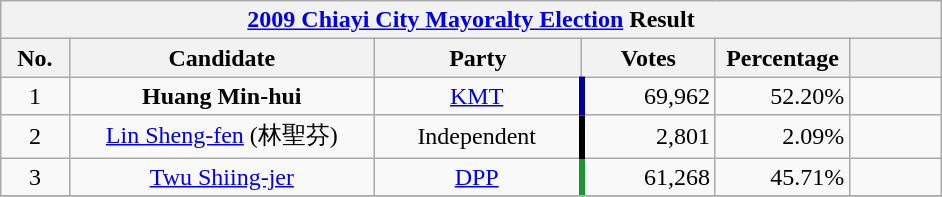<table class="wikitable" style="margin:1em auto; text-align:center">
<tr>
<th colspan="7" width=620px><a href='#'>2009 Chiayi City Mayoralty Election</a> Result</th>
</tr>
<tr>
<th width=35>No.</th>
<th width=180>Candidate</th>
<th width=120>Party</th>
<th width=75>Votes</th>
<th width=75>Percentage</th>
<th width=49></th>
</tr>
<tr>
<td>1</td>
<td><strong>Huang Min-hui</strong></td>
<td><a href='#'>KMT</a></td>
<td style="border-left:4px solid #000099;" align="right">69,962</td>
<td align="right">52.20%</td>
<td align="center"><div></div></td>
</tr>
<tr>
<td>2</td>
<td><a href='#'>Lin Sheng-fen</a> (林聖芬)</td>
<td>Independent</td>
<td style="border-left:4px solid #000000;" align="right">2,801</td>
<td align="right">2.09%</td>
<td align="center"></td>
</tr>
<tr>
<td>3</td>
<td><a href='#'>Twu Shiing-jer</a></td>
<td><a href='#'>DPP</a></td>
<td style="border-left:4px solid #1B9431;" align="right">61,268</td>
<td align="right">45.71%</td>
<td align="center"></td>
</tr>
<tr bgcolor=EEEEEE>
</tr>
</table>
